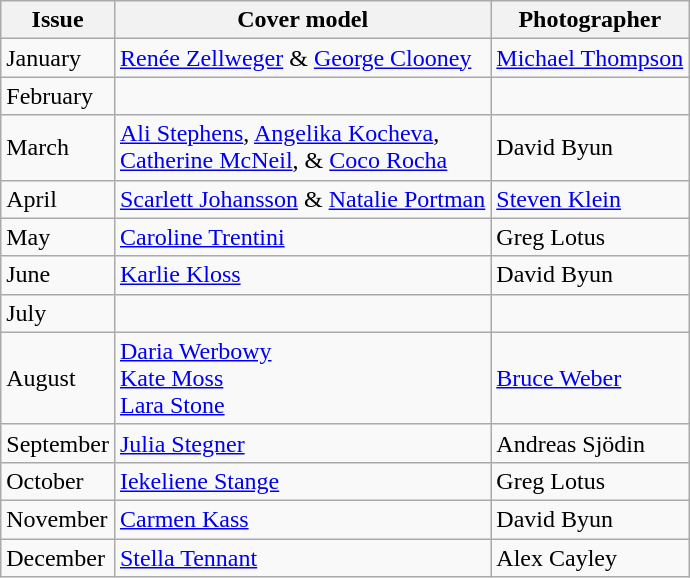<table class="sortable wikitable">
<tr>
<th>Issue</th>
<th>Cover model</th>
<th>Photographer</th>
</tr>
<tr>
<td>January</td>
<td><a href='#'>Renée Zellweger</a> & <a href='#'>George Clooney</a></td>
<td><a href='#'>Michael Thompson</a></td>
</tr>
<tr>
<td>February</td>
<td></td>
<td></td>
</tr>
<tr>
<td>March</td>
<td><a href='#'>Ali Stephens</a>, <a href='#'>Angelika Kocheva</a>,<br><a href='#'>Catherine McNeil</a>, & <a href='#'>Coco Rocha</a></td>
<td>David Byun</td>
</tr>
<tr>
<td>April</td>
<td><a href='#'>Scarlett Johansson</a> & <a href='#'>Natalie Portman</a></td>
<td><a href='#'>Steven Klein</a></td>
</tr>
<tr>
<td>May</td>
<td><a href='#'>Caroline Trentini</a></td>
<td>Greg Lotus</td>
</tr>
<tr>
<td>June</td>
<td><a href='#'>Karlie Kloss</a></td>
<td>David Byun</td>
</tr>
<tr>
<td>July</td>
<td></td>
<td></td>
</tr>
<tr>
<td>August</td>
<td><a href='#'>Daria Werbowy</a><br><a href='#'>Kate Moss</a><br><a href='#'>Lara Stone</a></td>
<td><a href='#'>Bruce Weber</a></td>
</tr>
<tr>
<td>September</td>
<td><a href='#'>Julia Stegner</a></td>
<td>Andreas Sjödin</td>
</tr>
<tr>
<td>October</td>
<td><a href='#'>Iekeliene Stange</a></td>
<td>Greg Lotus</td>
</tr>
<tr>
<td>November</td>
<td><a href='#'>Carmen Kass</a></td>
<td>David Byun</td>
</tr>
<tr>
<td>December</td>
<td><a href='#'>Stella Tennant</a></td>
<td>Alex Cayley</td>
</tr>
</table>
